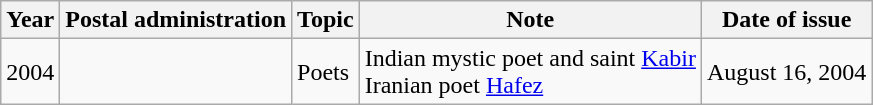<table class="wikitable">
<tr>
<th>Year</th>
<th>Postal administration</th>
<th>Topic</th>
<th>Note</th>
<th>Date of issue</th>
</tr>
<tr>
<td>2004</td>
<td></td>
<td>Poets</td>
<td>Indian mystic poet and saint <a href='#'>Kabir</a> <br>Iranian poet <a href='#'>Hafez</a></td>
<td>August 16, 2004</td>
</tr>
</table>
